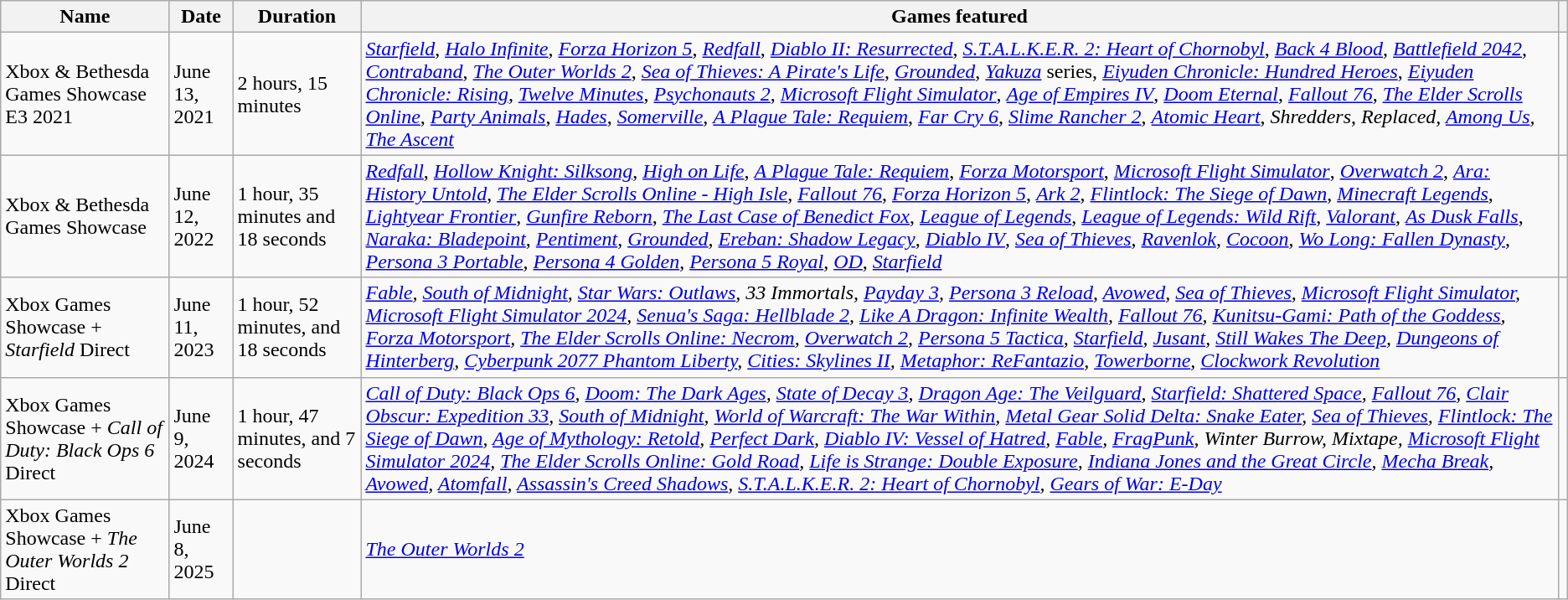<table class="wikitable">
<tr>
<th>Name</th>
<th>Date</th>
<th>Duration</th>
<th>Games featured</th>
<th></th>
</tr>
<tr>
<td>Xbox & Bethesda Games Showcase E3 2021</td>
<td>June 13, 2021</td>
<td>2 hours, 15 minutes</td>
<td><a href='#'><em>Starfield</em></a>, <em><a href='#'>Halo Infinite</a></em>, <em><a href='#'>Forza Horizon 5</a></em>, <em><a href='#'>Redfall</a></em>, <em><a href='#'>Diablo II: Resurrected</a></em>, <em><a href='#'>S.T.A.L.K.E.R. 2: Heart of Chornobyl</a></em>, <em><a href='#'>Back 4 Blood</a></em>, <em><a href='#'>Battlefield 2042</a></em>, <a href='#'><em>Contraband</em></a>, <em><a href='#'>The Outer Worlds 2</a></em>, <a href='#'><em>Sea of Thieves: A Pirate's Life</em></a>, <a href='#'><em>Grounded</em></a>, <a href='#'><em>Yakuza</em></a> series, <em><a href='#'>Eiyuden Chronicle: Hundred Heroes</a></em>, <em><a href='#'>Eiyuden Chronicle: Rising</a></em>, <em><a href='#'>Twelve Minutes</a></em>, <em><a href='#'>Psychonauts 2</a></em>, <a href='#'><em>Microsoft Flight Simulator</em></a>, <em><a href='#'>Age of Empires IV</a></em>, <em><a href='#'>Doom Eternal</a></em>, <em><a href='#'>Fallout 76</a></em>, <em><a href='#'>The Elder Scrolls Online</a></em>, <a href='#'><em>Party Animals</em></a>, <a href='#'><em>Hades</em></a>, <a href='#'><em>Somerville</em></a>, <em><a href='#'>A Plague Tale: Requiem</a></em>, <em><a href='#'>Far Cry 6</a></em>, <em><a href='#'>Slime Rancher 2</a></em>, <em><a href='#'>Atomic Heart</a></em>, <em>Shredders</em>, <em>Replaced, <a href='#'>Among Us</a>, <a href='#'>The Ascent</a></em></td>
<td></td>
</tr>
<tr>
<td>Xbox & Bethesda Games Showcase</td>
<td>June 12, 2022</td>
<td>1 hour, 35 minutes and 18 seconds</td>
<td><em><a href='#'>Redfall</a></em>, <em><a href='#'>Hollow Knight: Silksong</a></em>, <a href='#'><em>High on Life</em></a>, <em><a href='#'>A Plague Tale: Requiem</a></em>, <a href='#'><em>Forza Motorsport</em></a>, <a href='#'><em>Microsoft Flight Simulator</em></a>, <em><a href='#'>Overwatch 2</a></em>, <em><a href='#'>Ara: History Untold</a></em>, <em><a href='#'>The Elder Scrolls Online - High Isle</a></em>, <em><a href='#'>Fallout 76</a></em>, <em><a href='#'>Forza Horizon 5</a></em>, <a href='#'><em>Ark 2</em></a>, <em><a href='#'>Flintlock: The Siege of Dawn</a></em>, <em><a href='#'>Minecraft Legends</a></em>, <em><a href='#'>Lightyear Frontier</a></em>, <em><a href='#'>Gunfire Reborn</a></em>, <em><a href='#'>The Last Case of Benedict Fox</a></em>, <em><a href='#'>League of Legends</a></em>, <em><a href='#'>League of Legends: Wild Rift</a></em>, <em><a href='#'>Valorant</a></em>, <em><a href='#'>As Dusk Falls</a></em>, <em><a href='#'>Naraka: Bladepoint</a></em>, <a href='#'><em>Pentiment</em></a>, <a href='#'><em>Grounded</em></a>, <em><a href='#'>Ereban: Shadow Legacy</a></em>, <em><a href='#'>Diablo IV</a></em>, <em><a href='#'>Sea of Thieves</a></em>, <em><a href='#'>Ravenlok</a></em>, <a href='#'><em>Cocoon</em></a>, <em><a href='#'>Wo Long: Fallen Dynasty</a></em>, <em><a href='#'>Persona 3 Portable</a></em>, <em><a href='#'>Persona 4 Golden</a></em>, <em><a href='#'>Persona 5 Royal</a></em>, <a href='#'><em>OD</em></a>, <a href='#'><em>Starfield</em></a></td>
<td></td>
</tr>
<tr>
<td>Xbox Games Showcase + <em>Starfield</em> Direct</td>
<td>June 11, 2023</td>
<td>1 hour, 52 minutes, and 18 seconds</td>
<td><em><a href='#'>Fable</a>, <a href='#'>South of Midnight</a>, <a href='#'>Star Wars: Outlaws</a>, 33 Immortals, <a href='#'>Payday 3</a>, <a href='#'>Persona 3 Reload</a>, <a href='#'>Avowed</a>, <a href='#'>Sea of Thieves</a>, <a href='#'>Microsoft Flight Simulator</a>, <a href='#'>Microsoft Flight Simulator 2024</a>, <a href='#'>Senua's Saga: Hellblade 2</a>, <a href='#'>Like A Dragon: Infinite Wealth</a>, <a href='#'>Fallout 76</a>, <a href='#'>Kunitsu-Gami: Path of the Goddess</a>, <a href='#'>Forza Motorsport</a>, <a href='#'>The Elder Scrolls Online: Necrom</a>, <a href='#'>Overwatch 2</a>, <a href='#'>Persona 5 Tactica</a>, <a href='#'>Starfield</a>, <a href='#'>Jusant</a>, <a href='#'>Still Wakes The Deep</a>, <a href='#'>Dungeons of Hinterberg</a>, <a href='#'>Cyberpunk 2077 Phantom Liberty</a>, <a href='#'>Cities: Skylines II</a>, <a href='#'>Metaphor: ReFantazio</a>, <a href='#'>Towerborne</a>, <a href='#'>Clockwork Revolution</a></em></td>
<td></td>
</tr>
<tr>
<td>Xbox Games Showcase + <em>Call of Duty: Black Ops 6</em> Direct</td>
<td>June 9, 2024</td>
<td>1 hour, 47 minutes, and 7 seconds</td>
<td><em><a href='#'>Call of Duty: Black Ops 6</a>, <a href='#'>Doom: The Dark Ages</a>, <a href='#'>State of Decay 3</a>, <a href='#'>Dragon Age: The Veilguard</a>, <a href='#'>Starfield: Shattered Space</a>, <a href='#'>Fallout 76</a>, <a href='#'>Clair Obscur: Expedition 33</a>, <a href='#'>South of Midnight</a>, <a href='#'>World of Warcraft: The War Within</a>, <a href='#'>Metal Gear Solid Delta: Snake Eater</a>, <a href='#'>Sea of Thieves</a>, <a href='#'>Flintlock: The Siege of Dawn</a>, <a href='#'>Age of Mythology: Retold</a>, <a href='#'>Perfect Dark</a>, <a href='#'>Diablo IV: Vessel of Hatred</a>, <a href='#'>Fable</a>, <a href='#'>FragPunk</a>, Winter Burrow, Mixtape, <a href='#'>Microsoft Flight Simulator 2024</a>, <a href='#'>The Elder Scrolls Online: Gold Road</a>, <a href='#'>Life is Strange: Double Exposure</a>, <a href='#'>Indiana Jones and the Great Circle</a>, <a href='#'>Mecha Break</a>, <a href='#'>Avowed</a>, <a href='#'>Atomfall</a>, <a href='#'>Assassin's Creed Shadows</a>, <a href='#'>S.T.A.L.K.E.R. 2: Heart of Chornobyl</a>, <a href='#'>Gears of War: E-Day</a></em></td>
<td></td>
</tr>
<tr>
<td>Xbox Games Showcase + <em>The Outer Worlds 2</em> Direct</td>
<td>June 8, 2025</td>
<td></td>
<td><em><a href='#'>The Outer Worlds 2</a></em></td>
<td></td>
</tr>
</table>
